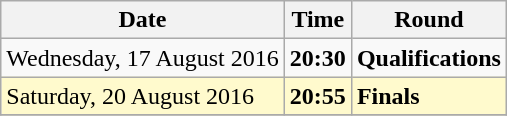<table class="wikitable">
<tr>
<th>Date</th>
<th>Time</th>
<th>Round</th>
</tr>
<tr>
<td>Wednesday, 17 August 2016</td>
<td><strong>20:30</strong></td>
<td><strong>Qualifications</strong></td>
</tr>
<tr>
<td style=background:lemonchiffon>Saturday, 20 August 2016</td>
<td style=background:lemonchiffon><strong>20:55</strong></td>
<td style=background:lemonchiffon><strong>Finals</strong></td>
</tr>
<tr>
</tr>
</table>
